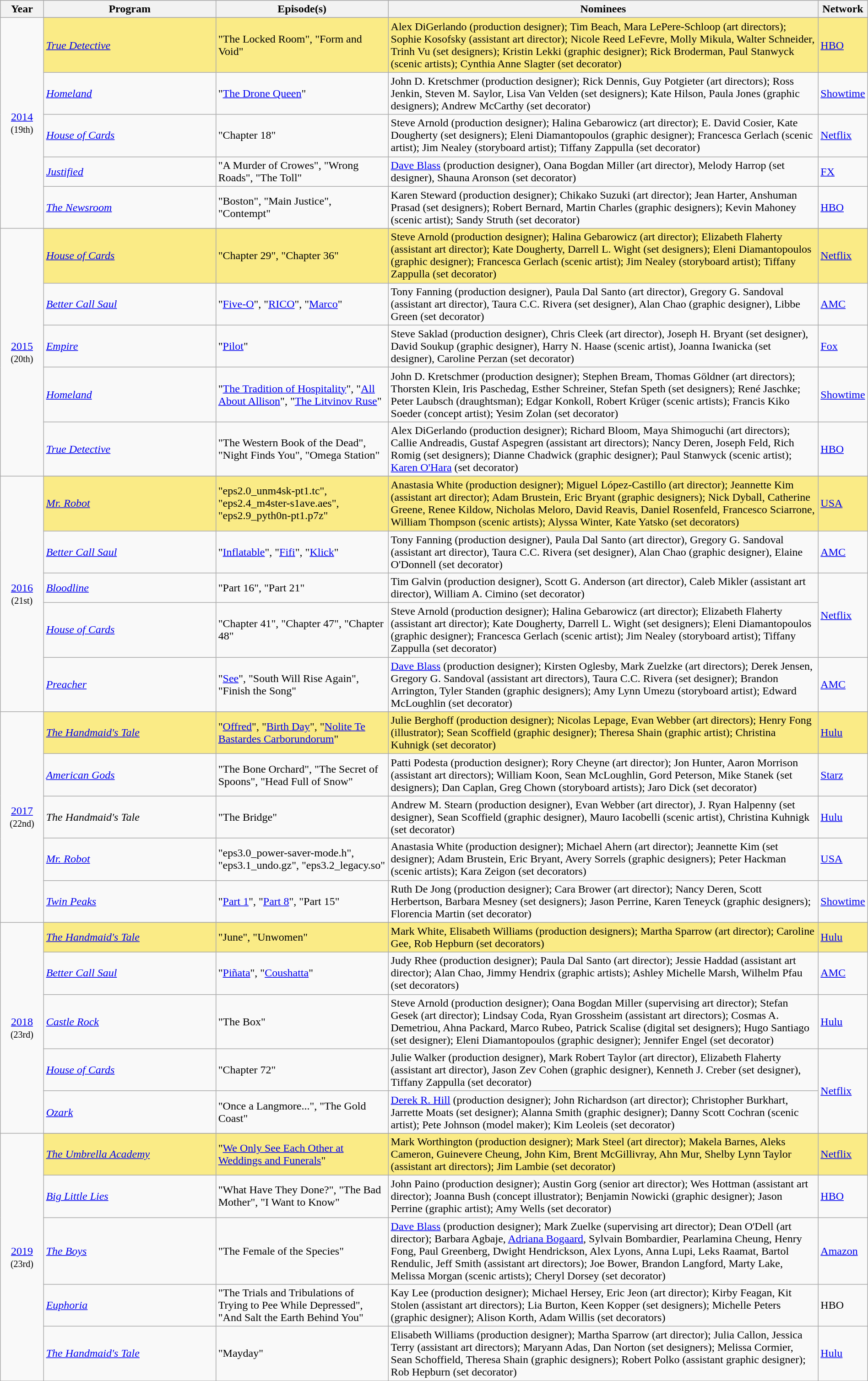<table class="wikitable" style="width:100%">
<tr bgcolor="#bebebe">
<th width="5%">Year</th>
<th width="20%">Program</th>
<th width="20%">Episode(s)</th>
<th width="50%">Nominees</th>
<th width="5%">Network</th>
</tr>
<tr>
<td rowspan=6 style="text-align:center"><a href='#'>2014</a><br><small>(19th)</small><br></td>
</tr>
<tr style="background:#FAEB86">
<td><em><a href='#'>True Detective</a></em></td>
<td>"The Locked Room", "Form and Void"</td>
<td>Alex DiGerlando (production designer); Tim Beach, Mara LePere-Schloop (art directors); Sophie Kosofsky (assistant art director); Nicole Reed LeFevre, Molly Mikula, Walter Schneider, Trinh Vu (set designers); Kristin Lekki (graphic designer); Rick Broderman, Paul Stanwyck (scenic artists); Cynthia Anne Slagter (set decorator)</td>
<td><a href='#'>HBO</a></td>
</tr>
<tr>
<td><em><a href='#'>Homeland</a></em></td>
<td>"<a href='#'>The Drone Queen</a>"</td>
<td>John D. Kretschmer (production designer); Rick Dennis, Guy Potgieter (art directors); Ross Jenkin, Steven M. Saylor, Lisa Van Velden (set designers); Kate Hilson, Paula Jones (graphic designers); Andrew McCarthy (set decorator)</td>
<td><a href='#'>Showtime</a></td>
</tr>
<tr>
<td><em><a href='#'>House of Cards</a></em></td>
<td>"Chapter 18"</td>
<td>Steve Arnold (production designer); Halina Gebarowicz (art director); E. David Cosier, Kate Dougherty (set designers); Eleni Diamantopoulos (graphic designer); Francesca Gerlach (scenic artist); Jim Nealey (storyboard artist); Tiffany Zappulla (set decorator)</td>
<td><a href='#'>Netflix</a></td>
</tr>
<tr>
<td><em><a href='#'>Justified</a></em></td>
<td>"A Murder of Crowes", "Wrong Roads", "The Toll"</td>
<td><a href='#'>Dave Blass</a> (production designer), Oana Bogdan Miller (art director), Melody Harrop (set designer), Shauna Aronson (set decorator)</td>
<td><a href='#'>FX</a></td>
</tr>
<tr>
<td><em><a href='#'>The Newsroom</a></em></td>
<td>"Boston", "Main Justice", "Contempt"</td>
<td>Karen Steward (production designer); Chikako Suzuki (art director); Jean Harter, Anshuman Prasad (set designers); Robert Bernard, Martin Charles (graphic designers); Kevin Mahoney (scenic artist); Sandy Struth (set decorator)</td>
<td><a href='#'>HBO</a></td>
</tr>
<tr>
<td rowspan=6 style="text-align:center"><a href='#'>2015</a><br><small>(20th)</small><br></td>
</tr>
<tr style="background:#FAEB86">
<td><em><a href='#'>House of Cards</a></em></td>
<td>"Chapter 29", "Chapter 36"</td>
<td>Steve Arnold (production designer); Halina Gebarowicz (art director); Elizabeth Flaherty (assistant art director); Kate Dougherty, Darrell L. Wight (set designers); Eleni Diamantopoulos (graphic designer); Francesca Gerlach (scenic artist); Jim Nealey (storyboard artist); Tiffany Zappulla (set decorator)</td>
<td><a href='#'>Netflix</a></td>
</tr>
<tr>
<td><em><a href='#'>Better Call Saul</a></em></td>
<td>"<a href='#'>Five-O</a>", "<a href='#'>RICO</a>", "<a href='#'>Marco</a>"</td>
<td>Tony Fanning (production designer), Paula Dal Santo (art director), Gregory G. Sandoval (assistant art director), Taura C.C. Rivera (set designer), Alan Chao (graphic designer), Libbe Green (set decorator)</td>
<td><a href='#'>AMC</a></td>
</tr>
<tr>
<td><em><a href='#'>Empire</a></em></td>
<td>"<a href='#'>Pilot</a>"</td>
<td>Steve Saklad (production designer), Chris Cleek (art director), Joseph H. Bryant (set designer), David Soukup (graphic designer), Harry N. Haase (scenic artist), Joanna Iwanicka (set designer), Caroline Perzan (set decorator)</td>
<td><a href='#'>Fox</a></td>
</tr>
<tr>
<td><em><a href='#'>Homeland</a></em></td>
<td>"<a href='#'>The Tradition of Hospitality</a>", "<a href='#'>All About Allison</a>", "<a href='#'>The Litvinov Ruse</a>"</td>
<td>John D. Kretschmer (production designer); Stephen Bream, Thomas Göldner (art directors); Thorsten Klein, Iris Paschedag, Esther Schreiner, Stefan Speth (set designers); René Jaschke; Peter Laubsch (draughtsman); Edgar Konkoll, Robert Krüger (scenic artists); Francis Kiko Soeder (concept artist); Yesim Zolan (set decorator)</td>
<td><a href='#'>Showtime</a></td>
</tr>
<tr>
<td><em><a href='#'>True Detective</a></em></td>
<td>"The Western Book of the Dead", "Night Finds You", "Omega Station"</td>
<td>Alex DiGerlando (production designer); Richard Bloom, Maya Shimoguchi (art directors); Callie Andreadis, Gustaf Aspegren (assistant art directors); Nancy Deren, Joseph Feld, Rich Romig (set designers); Dianne Chadwick (graphic designer); Paul Stanwyck (scenic artist); <a href='#'>Karen O'Hara</a> (set decorator)</td>
<td><a href='#'>HBO</a></td>
</tr>
<tr>
<td rowspan=6 style="text-align:center"><a href='#'>2016</a><br><small>(21st)</small><br></td>
</tr>
<tr style="background:#FAEB86">
<td><em><a href='#'>Mr. Robot</a></em></td>
<td>"eps2.0_unm4sk-pt1.tc", "eps2.4_m4ster-s1ave.aes", "eps2.9_pyth0n-pt1.p7z"</td>
<td>Anastasia White (production designer); Miguel López-Castillo (art director); Jeannette Kim (assistant art director); Adam Brustein, Eric Bryant (graphic designers); Nick Dyball, Catherine Greene, Renee Kildow, Nicholas Meloro, David Reavis, Daniel Rosenfeld, Francesco Sciarrone, William Thompson (scenic artists); Alyssa Winter, Kate Yatsko (set decorators)</td>
<td><a href='#'>USA</a></td>
</tr>
<tr>
<td><em><a href='#'>Better Call Saul</a></em></td>
<td>"<a href='#'>Inflatable</a>", "<a href='#'>Fifi</a>", "<a href='#'>Klick</a>"</td>
<td>Tony Fanning (production designer), Paula Dal Santo (art director), Gregory G. Sandoval (assistant art director), Taura C.C. Rivera (set designer), Alan Chao (graphic designer), Elaine O'Donnell (set decorator)</td>
<td><a href='#'>AMC</a></td>
</tr>
<tr>
<td><em><a href='#'>Bloodline</a></em></td>
<td>"Part 16", "Part 21"</td>
<td>Tim Galvin (production designer), Scott G. Anderson (art director), Caleb Mikler (assistant art director), William A. Cimino (set decorator)</td>
<td rowspan="2"><a href='#'>Netflix</a></td>
</tr>
<tr>
<td><em><a href='#'>House of Cards</a></em></td>
<td>"Chapter 41", "Chapter 47", "Chapter 48"</td>
<td>Steve Arnold (production designer); Halina Gebarowicz (art director); Elizabeth Flaherty (assistant art director); Kate Dougherty, Darrell L. Wight (set designers); Eleni Diamantopoulos (graphic designer); Francesca Gerlach (scenic artist); Jim Nealey (storyboard artist); Tiffany Zappulla (set decorator)</td>
</tr>
<tr>
<td><em><a href='#'>Preacher</a></em></td>
<td>"<a href='#'>See</a>", "South Will Rise Again", "Finish the Song"</td>
<td><a href='#'>Dave Blass</a> (production designer); Kirsten Oglesby, Mark Zuelzke (art directors); Derek Jensen, Gregory G. Sandoval (assistant art directors), Taura C.C. Rivera (set designer); Brandon Arrington, Tyler Standen (graphic designers); Amy Lynn Umezu (storyboard artist); Edward McLoughlin (set decorator)</td>
<td><a href='#'>AMC</a></td>
</tr>
<tr>
<td rowspan=6 style="text-align:center"><a href='#'>2017</a><br><small>(22nd)</small><br></td>
</tr>
<tr style="background:#FAEB86">
<td><em><a href='#'>The Handmaid's Tale</a></em></td>
<td>"<a href='#'>Offred</a>", "<a href='#'>Birth Day</a>", "<a href='#'>Nolite Te Bastardes Carborundorum</a>"</td>
<td>Julie Berghoff (production designer); Nicolas Lepage, Evan Webber (art directors); Henry Fong (illustrator); Sean Scoffield (graphic designer); Theresa Shain (graphic artist); Christina Kuhnigk (set decorator)</td>
<td><a href='#'>Hulu</a></td>
</tr>
<tr>
<td><em><a href='#'>American Gods</a></em></td>
<td>"The Bone Orchard", "The Secret of Spoons", "Head Full of Snow"</td>
<td>Patti Podesta (production designer); Rory Cheyne (art director); Jon Hunter, Aaron Morrison (assistant art directors); William Koon, Sean McLoughlin, Gord Peterson, Mike Stanek (set designers); Dan Caplan, Greg Chown (storyboard artists); Jaro Dick (set decorator)</td>
<td><a href='#'>Starz</a></td>
</tr>
<tr>
<td><em>The Handmaid's Tale</em></td>
<td>"The Bridge"</td>
<td>Andrew M. Stearn (production designer), Evan Webber (art director), J. Ryan Halpenny (set designer), Sean Scoffield (graphic designer), Mauro Iacobelli (scenic artist), Christina Kuhnigk (set decorator)</td>
<td><a href='#'>Hulu</a></td>
</tr>
<tr>
<td><em><a href='#'>Mr. Robot</a></em></td>
<td>"eps3.0_power-saver-mode.h", "eps3.1_undo.gz", "eps3.2_legacy.so"</td>
<td>Anastasia White (production designer); Michael Ahern (art director); Jeannette Kim (set designer); Adam Brustein, Eric Bryant, Avery Sorrels (graphic designers); Peter Hackman (scenic artists); Kara Zeigon (set decorators)</td>
<td><a href='#'>USA</a></td>
</tr>
<tr>
<td><em><a href='#'>Twin Peaks</a></em></td>
<td>"<a href='#'>Part 1</a>", "<a href='#'>Part 8</a>", "Part 15"</td>
<td>Ruth De Jong (production designer); Cara Brower (art director); Nancy Deren, Scott Herbertson, Barbara Mesney (set designers); Jason Perrine, Karen Teneyck (graphic designers); Florencia Martin (set decorator)</td>
<td><a href='#'>Showtime</a></td>
</tr>
<tr>
<td rowspan=6 style="text-align:center"><a href='#'>2018</a><br><small>(23rd)</small><br></td>
</tr>
<tr style="background:#FAEB86">
<td><em><a href='#'>The Handmaid's Tale</a></em></td>
<td>"June", "Unwomen"</td>
<td>Mark White, Elisabeth Williams (production designers); Martha Sparrow (art director); Caroline Gee, Rob Hepburn (set decorators)</td>
<td><a href='#'>Hulu</a></td>
</tr>
<tr>
<td><em><a href='#'>Better Call Saul</a></em></td>
<td>"<a href='#'>Piñata</a>", "<a href='#'>Coushatta</a>"</td>
<td>Judy Rhee (production designer); Paula Dal Santo (art director); Jessie Haddad (assistant art director); Alan Chao, Jimmy Hendrix (graphic artists); Ashley Michelle Marsh, Wilhelm Pfau (set decorators)</td>
<td><a href='#'>AMC</a></td>
</tr>
<tr>
<td><em><a href='#'>Castle Rock</a></em></td>
<td>"The Box"</td>
<td>Steve Arnold (production designer); Oana Bogdan Miller (supervising art director); Stefan Gesek (art director); Lindsay Coda, Ryan Grossheim (assistant art directors); Cosmas A. Demetriou, Ahna Packard, Marco Rubeo, Patrick Scalise (digital set designers); Hugo Santiago (set designer); Eleni Diamantopoulos (graphic designer); Jennifer Engel (set decorator)</td>
<td><a href='#'>Hulu</a></td>
</tr>
<tr>
<td><em><a href='#'>House of Cards</a></em></td>
<td>"Chapter 72"</td>
<td>Julie Walker (production designer), Mark Robert Taylor (art director), Elizabeth Flaherty (assistant art director), Jason Zev Cohen (graphic designer), Kenneth J. Creber (set designer), Tiffany Zappulla (set decorator)</td>
<td rowspan="2"><a href='#'>Netflix</a></td>
</tr>
<tr>
<td><em><a href='#'>Ozark</a></em></td>
<td>"Once a Langmore...", "The Gold Coast"</td>
<td><a href='#'>Derek R. Hill</a> (production designer); John Richardson (art director); Christopher Burkhart, Jarrette Moats (set designer); Alanna Smith (graphic designer); Danny Scott Cochran (scenic artist); Pete Johnson (model maker); Kim Leoleis (set decorator)</td>
</tr>
<tr>
<td rowspan=6 style="text-align:center"><a href='#'>2019</a><br><small>(23rd)</small><br></td>
</tr>
<tr style="background:#FAEB86">
<td><em><a href='#'>The Umbrella Academy</a></em></td>
<td>"<a href='#'>We Only See Each Other at Weddings and Funerals</a>"</td>
<td>Mark Worthington (production designer); Mark Steel (art director); Makela Barnes, Aleks Cameron, Guinevere Cheung, John Kim, Brent McGillivray, Ahn Mur, Shelby Lynn Taylor (assistant art directors); Jim Lambie (set decorator)</td>
<td><a href='#'>Netflix</a></td>
</tr>
<tr>
<td><em><a href='#'>Big Little Lies</a></em></td>
<td>"What Have They Done?", "The Bad Mother", "I Want to Know"</td>
<td>John Paino (production designer); Austin Gorg (senior art director); Wes Hottman (assistant art director); Joanna Bush (concept illustrator); Benjamin Nowicki (graphic designer); Jason Perrine (graphic artist); Amy Wells (set decorator)</td>
<td><a href='#'>HBO</a></td>
</tr>
<tr>
<td><em><a href='#'>The Boys</a></em></td>
<td>"The Female of the Species"</td>
<td><a href='#'>Dave Blass</a> (production designer); Mark Zuelke (supervising art director); Dean O'Dell (art director); Barbara Agbaje, <a href='#'>Adriana Bogaard</a>, Sylvain Bombardier, Pearlamina Cheung, Henry Fong, Paul Greenberg, Dwight Hendrickson, Alex Lyons, Anna Lupi, Leks Raamat, Bartol Rendulic, Jeff Smith (assistant art directors); Joe Bower, Brandon Langford, Marty Lake, Melissa Morgan (scenic artists); Cheryl Dorsey (set decorator)</td>
<td><a href='#'>Amazon</a></td>
</tr>
<tr>
<td><em><a href='#'>Euphoria</a></em></td>
<td>"The Trials and Tribulations of Trying to Pee While Depressed", "And Salt the Earth Behind You"</td>
<td>Kay Lee (production designer); Michael Hersey, Eric Jeon (art director); Kirby Feagan, Kit Stolen (assistant art directors);  Lia Burton, Keen Kopper (set designers); Michelle Peters (graphic designer); Alison Korth, Adam Willis (set decorators)</td>
<td>HBO</td>
</tr>
<tr>
<td><em><a href='#'>The Handmaid's Tale</a></em></td>
<td>"Mayday"</td>
<td>Elisabeth Williams (production designer); Martha Sparrow (art director); Julia Callon, Jessica Terry (assistant art directors); Maryann Adas, Dan Norton (set designers); Melissa Cormier, Sean Schoffield, Theresa Shain (graphic designers); Robert Polko (assistant graphic designer); Rob Hepburn (set decorator)</td>
<td><a href='#'>Hulu</a></td>
</tr>
<tr>
</tr>
</table>
